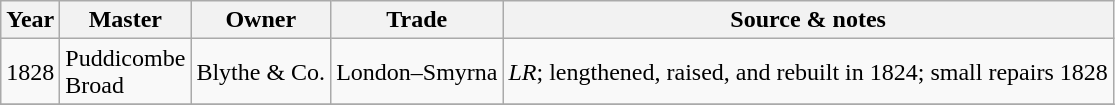<table class=" wikitable">
<tr>
<th>Year</th>
<th>Master</th>
<th>Owner</th>
<th>Trade</th>
<th>Source & notes</th>
</tr>
<tr>
<td>1828</td>
<td>Puddicombe<br>Broad</td>
<td>Blythe & Co.</td>
<td>London–Smyrna</td>
<td><em>LR</em>; lengthened, raised, and rebuilt in 1824; small repairs 1828</td>
</tr>
<tr>
</tr>
</table>
